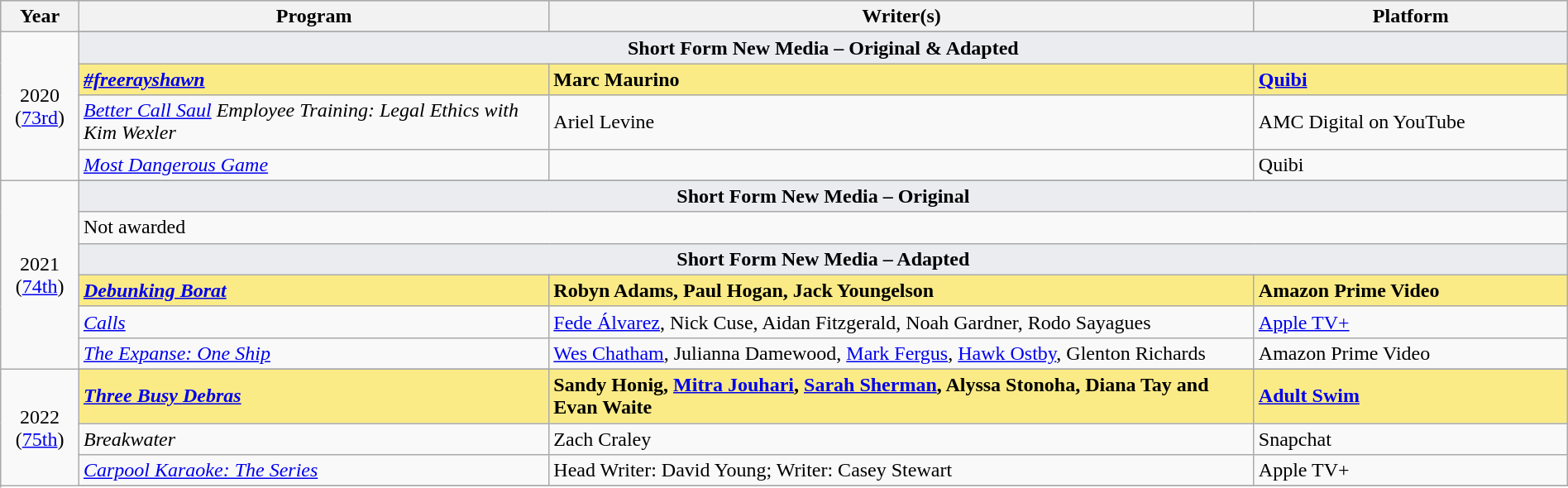<table class="wikitable" style="width:100%">
<tr bgcolor="#bebebe">
<th width="5%">Year</th>
<th width="30%">Program</th>
<th width="45%">Writer(s)</th>
<th width="20%">Platform</th>
</tr>
<tr>
<td rowspan=5 style="text-align:center">2020<br>(<a href='#'>73rd</a>)<br></td>
</tr>
<tr>
<td colspan=4 style="text-align:center; background:#EBECF0"><strong>Short Form New Media – Original & Adapted</strong></td>
</tr>
<tr style="background:#FAEB86">
<td><strong><em><a href='#'>#freerayshawn</a></em></strong></td>
<td><strong>Marc Maurino</strong></td>
<td><strong><a href='#'>Quibi</a></strong></td>
</tr>
<tr>
<td><em><a href='#'>Better Call Saul</a> Employee Training: Legal Ethics with Kim Wexler</em></td>
<td>Ariel Levine</td>
<td>AMC Digital on YouTube</td>
</tr>
<tr>
<td><em><a href='#'>Most Dangerous Game</a></em></td>
<td></td>
<td>Quibi</td>
</tr>
<tr>
<td rowspan=7 style="text-align:center">2021<br>(<a href='#'>74th</a>)<br></td>
</tr>
<tr>
<td colspan=4 style="text-align:center; background:#EBECF0"><strong>Short Form New Media – Original</strong></td>
</tr>
<tr>
<td colspan=4>Not awarded</td>
</tr>
<tr>
<td colspan=4 style="text-align:center; background:#EBECF0"><strong>Short Form New Media – Adapted</strong></td>
</tr>
<tr style="background:#FAEB86">
<td><strong><em><a href='#'>Debunking Borat</a></em></strong></td>
<td><strong>Robyn Adams, Paul Hogan, Jack Youngelson</strong></td>
<td><strong>Amazon Prime Video</strong></td>
</tr>
<tr>
<td><em><a href='#'>Calls</a></em></td>
<td><a href='#'>Fede Álvarez</a>, Nick Cuse, Aidan Fitzgerald, Noah Gardner, Rodo Sayagues</td>
<td><a href='#'>Apple TV+</a></td>
</tr>
<tr>
<td><em><a href='#'>The Expanse: One Ship</a></em></td>
<td><a href='#'>Wes Chatham</a>, Julianna Damewood, <a href='#'>Mark Fergus</a>, <a href='#'>Hawk Ostby</a>, Glenton Richards</td>
<td>Amazon Prime Video</td>
</tr>
<tr>
<td rowspan=5 style="text-align:center">2022<br>(<a href='#'>75th</a>)<br></td>
</tr>
<tr style="background:#FAEB86">
<td><strong><em><a href='#'>Three Busy Debras</a></em></strong></td>
<td><strong>Sandy Honig, <a href='#'>Mitra Jouhari</a>, <a href='#'>Sarah Sherman</a>, Alyssa Stonoha, Diana Tay and Evan Waite</strong></td>
<td><strong><a href='#'>Adult Swim</a></strong></td>
</tr>
<tr>
<td><em>Breakwater</em></td>
<td>Zach Craley</td>
<td>Snapchat</td>
</tr>
<tr>
<td><em><a href='#'>Carpool Karaoke: The Series</a></em></td>
<td>Head Writer: David Young; Writer: Casey Stewart</td>
<td>Apple TV+</td>
</tr>
<tr>
</tr>
</table>
